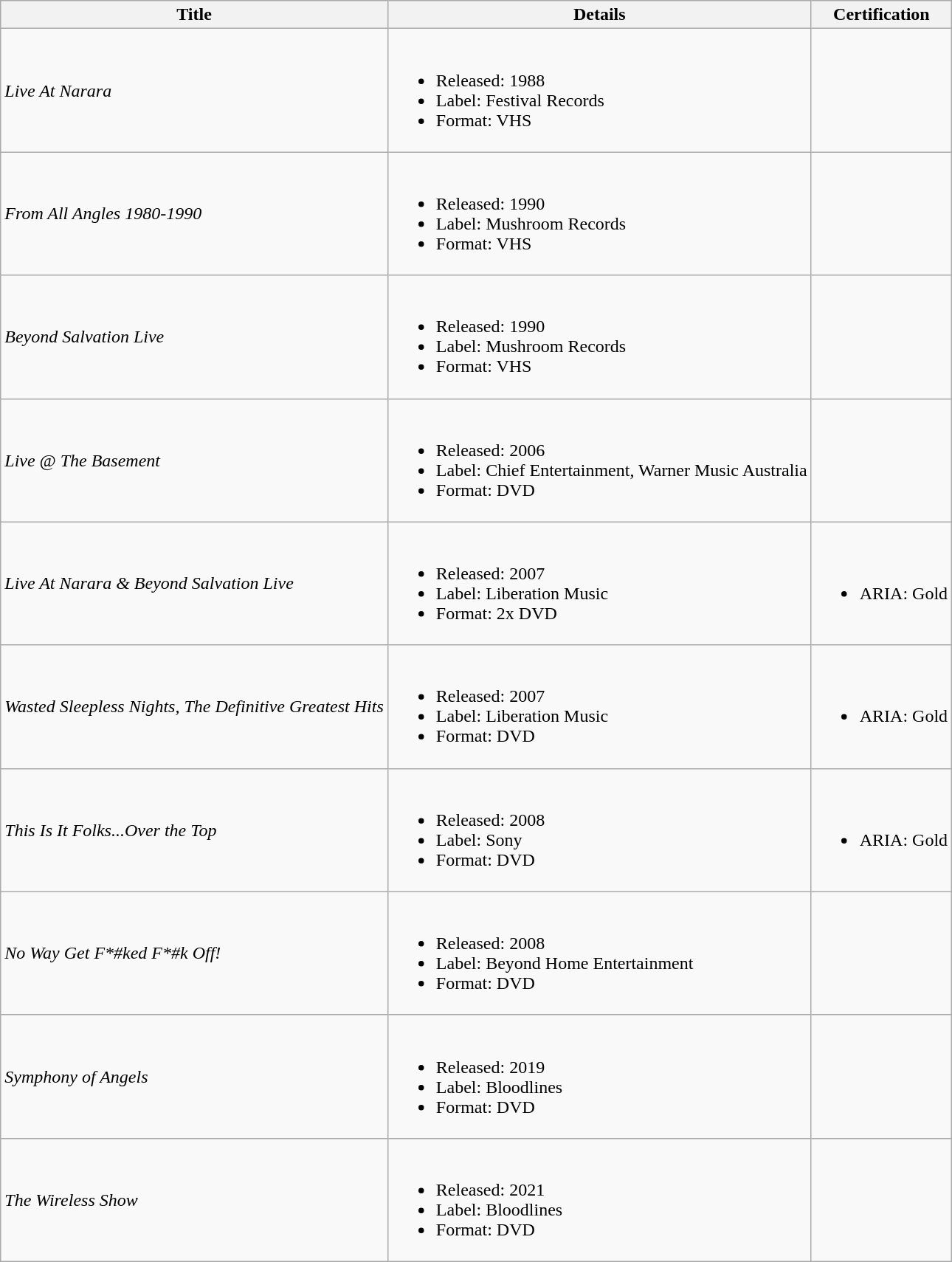<table class="wikitable">
<tr>
<th>Title</th>
<th>Details</th>
<th>Certification</th>
</tr>
<tr>
<td scope="row"><em>Live At Narara</em></td>
<td><br><ul><li>Released: 1988</li><li>Label: Festival Records</li><li>Format: VHS</li></ul></td>
<td></td>
</tr>
<tr>
<td scope="row"><em>From All Angles 1980-1990</em></td>
<td><br><ul><li>Released: 1990</li><li>Label: Mushroom Records</li><li>Format: VHS</li></ul></td>
<td></td>
</tr>
<tr>
<td scope="row"><em>Beyond Salvation Live</em></td>
<td><br><ul><li>Released: 1990</li><li>Label: Mushroom Records</li><li>Format: VHS</li></ul></td>
<td></td>
</tr>
<tr>
<td scope="row"><em>Live @ The Basement </em></td>
<td><br><ul><li>Released: 2006</li><li>Label: Chief Entertainment, Warner Music Australia</li><li>Format: DVD</li></ul></td>
<td></td>
</tr>
<tr>
<td scope="row"><em>Live At Narara & Beyond Salvation Live</em></td>
<td><br><ul><li>Released: 2007</li><li>Label: Liberation Music</li><li>Format: 2x DVD</li></ul></td>
<td><br><ul><li>ARIA: Gold</li></ul></td>
</tr>
<tr>
<td scope="row"><em>Wasted Sleepless Nights, The Definitive Greatest Hits</em></td>
<td><br><ul><li>Released: 2007</li><li>Label: Liberation Music</li><li>Format: DVD</li></ul></td>
<td><br><ul><li>ARIA: Gold</li></ul></td>
</tr>
<tr>
<td scope="row"><em>This Is It Folks...Over the Top</em></td>
<td><br><ul><li>Released: 2008</li><li>Label: Sony</li><li>Format: DVD</li></ul></td>
<td><br><ul><li>ARIA: Gold</li></ul></td>
</tr>
<tr>
<td scope="row"><em>No Way Get F*#ked F*#k Off! </em></td>
<td><br><ul><li>Released: 2008</li><li>Label: Beyond Home Entertainment</li><li>Format: DVD</li></ul></td>
<td></td>
</tr>
<tr>
<td scope="row"><em>Symphony of Angels </em></td>
<td><br><ul><li>Released: 2019</li><li>Label: Bloodlines</li><li>Format: DVD</li></ul></td>
<td></td>
</tr>
<tr>
<td scope="row"><em>The Wireless Show</em></td>
<td><br><ul><li>Released: 2021</li><li>Label: Bloodlines</li><li>Format: DVD</li></ul></td>
<td></td>
</tr>
</table>
